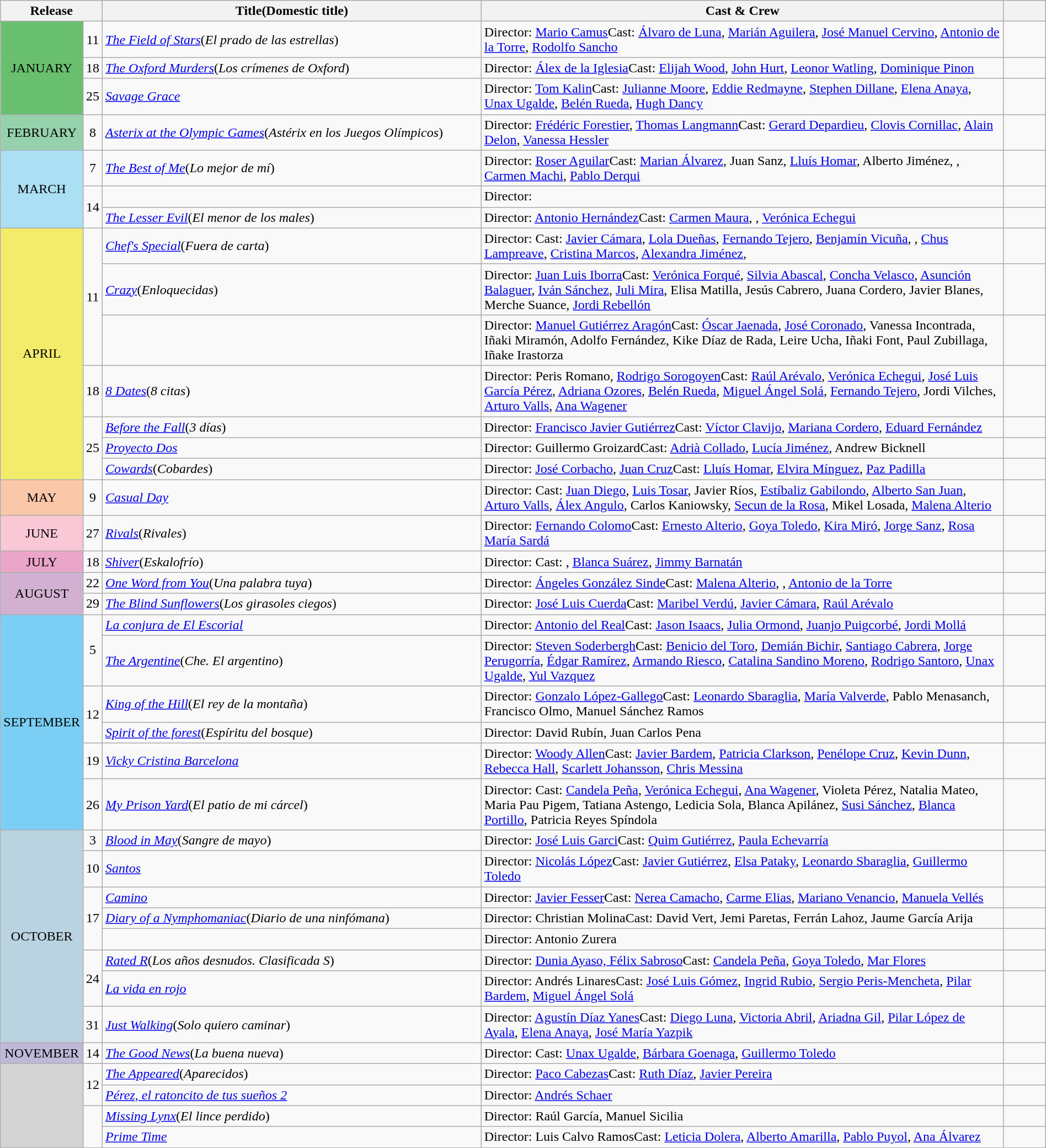<table class="wikitable sortable" style="width:100%">
<tr>
<th colspan="2" style="width:5%;">Release</th>
<th>Title(Domestic title)</th>
<th style="width:50%;">Cast & Crew</th>
<th style="width:4%;"></th>
</tr>
<tr>
<td align = "center" rowspan = "3" bgcolor = #68bf6e>JANUARY</td>
<td align = "center">11</td>
<td><em><a href='#'>The Field of Stars</a></em>(<em>El prado de las estrellas</em>)</td>
<td>Director: <a href='#'>Mario Camus</a>Cast: <a href='#'>Álvaro de Luna</a>, <a href='#'>Marián Aguilera</a>, <a href='#'>José Manuel Cervino</a>, <a href='#'>Antonio de la Torre</a>, <a href='#'>Rodolfo Sancho</a></td>
<td align = "center"></td>
</tr>
<tr>
<td align = "center">18</td>
<td><em><a href='#'>The Oxford Murders</a></em>(<em>Los crímenes de Oxford</em>)</td>
<td>Director: <a href='#'>Álex de la Iglesia</a>Cast: <a href='#'>Elijah Wood</a>, <a href='#'>John Hurt</a>, <a href='#'>Leonor Watling</a>, <a href='#'>Dominique Pinon</a></td>
<td align = "center"></td>
</tr>
<tr>
<td align = "center">25</td>
<td><em><a href='#'>Savage Grace</a></em></td>
<td>Director: <a href='#'>Tom Kalin</a>Cast: <a href='#'>Julianne Moore</a>, <a href='#'>Eddie Redmayne</a>, <a href='#'>Stephen Dillane</a>, <a href='#'>Elena Anaya</a>, <a href='#'>Unax Ugalde</a>, <a href='#'>Belén Rueda</a>, <a href='#'>Hugh Dancy</a></td>
<td align = "center"></td>
</tr>
<tr>
<td align = "center" bgcolor = "#95d1ab">FEBRUARY</td>
<td align = "center">8</td>
<td><em><a href='#'>Asterix at the Olympic Games</a></em>(<em>Astérix en los Juegos Olímpicos</em>)</td>
<td>Director: <a href='#'>Frédéric Forestier</a>, <a href='#'>Thomas Langmann</a>Cast: <a href='#'>Gerard Depardieu</a>, <a href='#'>Clovis Cornillac</a>, <a href='#'>Alain Delon</a>, <a href='#'>Vanessa Hessler</a></td>
<td align = "center"></td>
</tr>
<tr>
<td align = "center" rowspan = "3" bgcolor = "#abdff4">MARCH</td>
<td align = "center">7</td>
<td><em><a href='#'>The Best of Me</a></em>(<em>Lo mejor de mí</em>)</td>
<td>Director: <a href='#'>Roser Aguilar</a>Cast: <a href='#'>Marian Álvarez</a>, Juan Sanz, <a href='#'>Lluís Homar</a>, Alberto Jiménez, , <a href='#'>Carmen Machi</a>, <a href='#'>Pablo Derqui</a></td>
<td align = "center"></td>
</tr>
<tr>
<td rowspan = "2" align = "center">14</td>
<td><em></em></td>
<td>Director: </td>
<td align = "center"></td>
</tr>
<tr>
<td><em><a href='#'>The Lesser Evil</a></em>(<em>El menor de los males</em>)</td>
<td>Director: <a href='#'>Antonio Hernández</a>Cast: <a href='#'>Carmen Maura</a>, , <a href='#'>Verónica Echegui</a></td>
<td align = "center"></td>
</tr>
<tr>
<td align = "center" rowspan = "7" bgcolor = "f3ec6a">APRIL</td>
<td align = "center" rowspan = "3">11</td>
<td><em><a href='#'>Chef's Special</a></em>(<em>Fuera de carta</em>)</td>
<td>Director: Cast: <a href='#'>Javier Cámara</a>, <a href='#'>Lola Dueñas</a>, <a href='#'>Fernando Tejero</a>, <a href='#'>Benjamín Vicuña</a>, , <a href='#'>Chus Lampreave</a>, <a href='#'>Cristina Marcos</a>, <a href='#'>Alexandra Jiménez</a>, </td>
<td align = "center"></td>
</tr>
<tr>
<td><em><a href='#'>Crazy</a></em>(<em>Enloquecidas</em>)</td>
<td>Director: <a href='#'>Juan Luis Iborra</a>Cast: <a href='#'>Verónica Forqué</a>, <a href='#'>Silvia Abascal</a>, <a href='#'>Concha Velasco</a>, <a href='#'>Asunción Balaguer</a>, <a href='#'>Iván Sánchez</a>, <a href='#'>Juli Mira</a>, Elisa Matilla, Jesús Cabrero, Juana Cordero, Javier Blanes, Merche Suance, <a href='#'>Jordi Rebellón</a></td>
<td align = "center"></td>
</tr>
<tr>
<td><em></em></td>
<td>Director: <a href='#'>Manuel Gutiérrez Aragón</a>Cast: <a href='#'>Óscar Jaenada</a>, <a href='#'>José Coronado</a>, Vanessa Incontrada, Iñaki Miramón, Adolfo Fernández, Kike Díaz de Rada, Leire Ucha, Iñaki Font, Paul Zubillaga, Iñake Irastorza</td>
<td align = "center"></td>
</tr>
<tr>
<td align = "center">18</td>
<td><em><a href='#'>8 Dates</a></em>(<em>8 citas</em>)</td>
<td>Director: Peris Romano, <a href='#'>Rodrigo Sorogoyen</a>Cast: <a href='#'>Raúl Arévalo</a>, <a href='#'>Verónica Echegui</a>, <a href='#'>José Luis García Pérez</a>, <a href='#'>Adriana Ozores</a>, <a href='#'>Belén Rueda</a>, <a href='#'>Miguel Ángel Solá</a>, <a href='#'>Fernando Tejero</a>, Jordi Vilches, <a href='#'>Arturo Valls</a>, <a href='#'>Ana Wagener</a></td>
<td align = "center"></td>
</tr>
<tr>
<td align = "center" rowspan = "3">25</td>
<td><em><a href='#'>Before the Fall</a></em>(<em>3 días</em>)</td>
<td>Director: <a href='#'>Francisco Javier Gutiérrez</a>Cast: <a href='#'>Víctor Clavijo</a>, <a href='#'>Mariana Cordero</a>, <a href='#'>Eduard Fernández</a></td>
<td align = "center"></td>
</tr>
<tr>
<td><em><a href='#'>Proyecto Dos</a></em></td>
<td>Director: Guillermo GroizardCast: <a href='#'>Adrià Collado</a>, <a href='#'>Lucía Jiménez</a>, Andrew Bicknell</td>
<td align = "center"></td>
</tr>
<tr>
<td><em><a href='#'>Cowards</a></em>(<em>Cobardes</em>)</td>
<td>Director: <a href='#'>José Corbacho</a>, <a href='#'>Juan Cruz</a>Cast: <a href='#'>Lluís Homar</a>, <a href='#'>Elvira Mínguez</a>, <a href='#'>Paz Padilla</a></td>
<td align ="center"></td>
</tr>
<tr>
<td align = "center" rowspan = "1" bgcolor = "#fac7a8">MAY</td>
<td align = "center">9</td>
<td><em><a href='#'>Casual Day</a></em></td>
<td>Director: Cast: <a href='#'>Juan Diego</a>, <a href='#'>Luis Tosar</a>, Javier Ríos, <a href='#'>Estíbaliz Gabilondo</a>, <a href='#'>Alberto San Juan</a>, <a href='#'>Arturo Valls</a>, <a href='#'>Álex Angulo</a>, Carlos Kaniowsky, <a href='#'>Secun de la Rosa</a>, Mikel Losada, <a href='#'>Malena Alterio</a></td>
<td align = "center"></td>
</tr>
<tr>
<td align = "center" rowspan = "1" bgcolor = "#fac7d6">JUNE</td>
<td align = "center">27</td>
<td><em><a href='#'>Rivals</a></em>(<em>Rivales</em>)</td>
<td>Director: <a href='#'>Fernando Colomo</a>Cast: <a href='#'>Ernesto Alterio</a>, <a href='#'>Goya Toledo</a>, <a href='#'>Kira Miró</a>, <a href='#'>Jorge Sanz</a>, <a href='#'>Rosa María Sardá</a></td>
<td align = "center"></td>
</tr>
<tr>
<td align = "center" rowspan = "1" bgcolor = "#eba5c9">JULY</td>
<td align = "center">18</td>
<td><em><a href='#'>Shiver</a></em>(<em>Eskalofrío</em>)</td>
<td>Director: Cast: , <a href='#'>Blanca Suárez</a>, <a href='#'>Jimmy Barnatán</a></td>
<td align = "center"></td>
</tr>
<tr>
<td align = "center" rowspan = "2" bgcolor = "#d2b0d1">AUGUST</td>
<td align = "center">22</td>
<td><em><a href='#'>One Word from You</a></em>(<em>Una palabra tuya</em>)</td>
<td>Director: <a href='#'>Ángeles González Sinde</a>Cast: <a href='#'>Malena Alterio</a>, , <a href='#'>Antonio de la Torre</a></td>
<td align = "center"></td>
</tr>
<tr>
<td align = "center">29</td>
<td><em><a href='#'>The Blind Sunflowers</a></em>(<em>Los girasoles ciegos</em>)</td>
<td>Director: <a href='#'>José Luis Cuerda</a>Cast: <a href='#'>Maribel Verdú</a>, <a href='#'>Javier Cámara</a>, <a href='#'>Raúl Arévalo</a></td>
<td align = "center"></td>
</tr>
<tr>
<td align = "center" rowspan = "6" bgcolor = "#7bcff4">SEPTEMBER</td>
<td align = "center" rowspan = "2">5</td>
<td><em><a href='#'>La conjura de El Escorial</a></em></td>
<td>Director: <a href='#'>Antonio del Real</a>Cast: <a href='#'>Jason Isaacs</a>, <a href='#'>Julia Ormond</a>, <a href='#'>Juanjo Puigcorbé</a>, <a href='#'>Jordi Mollá</a></td>
<td align = "center"></td>
</tr>
<tr>
<td><em><a href='#'>The Argentine</a></em>(<em>Che. El argentino</em>)</td>
<td>Director: <a href='#'>Steven Soderbergh</a>Cast: <a href='#'>Benicio del Toro</a>, <a href='#'>Demián Bichir</a>, <a href='#'>Santiago Cabrera</a>, <a href='#'>Jorge Perugorría</a>, <a href='#'>Édgar Ramírez</a>, <a href='#'>Armando Riesco</a>, <a href='#'>Catalina Sandino Moreno</a>, <a href='#'>Rodrigo Santoro</a>, <a href='#'>Unax Ugalde</a>, <a href='#'>Yul Vazquez</a></td>
<td align = "center"></td>
</tr>
<tr>
<td align = "center" rowspan = "2">12</td>
<td><em><a href='#'>King of the Hill</a></em>(<em>El rey de la montaña</em>)</td>
<td>Director: <a href='#'>Gonzalo López-Gallego</a>Cast: <a href='#'>Leonardo Sbaraglia</a>, <a href='#'>María Valverde</a>, Pablo Menasanch, Francisco Olmo, Manuel Sánchez Ramos</td>
<td align = "center"></td>
</tr>
<tr>
<td><em><a href='#'>Spirit of the forest</a></em>(<em>Espíritu del bosque</em>)</td>
<td>Director: David Rubín, Juan Carlos Pena</td>
<td align = "center"></td>
</tr>
<tr>
<td align = "center">19</td>
<td><em><a href='#'>Vicky Cristina Barcelona</a></em></td>
<td>Director: <a href='#'>Woody Allen</a>Cast: <a href='#'>Javier Bardem</a>, <a href='#'>Patricia Clarkson</a>, <a href='#'>Penélope Cruz</a>, <a href='#'>Kevin Dunn</a>, <a href='#'>Rebecca Hall</a>, <a href='#'>Scarlett Johansson</a>, <a href='#'>Chris Messina</a></td>
<td align = "center"></td>
</tr>
<tr>
<td align = "center">26</td>
<td><em><a href='#'>My Prison Yard</a></em>(<em>El patio de mi cárcel</em>)</td>
<td>Director: Cast: <a href='#'>Candela Peña</a>, <a href='#'>Verónica Echegui</a>, <a href='#'>Ana Wagener</a>, Violeta Pérez, Natalia Mateo, Maria Pau Pigem, Tatiana Astengo, Ledicia Sola, Blanca Apilánez, <a href='#'>Susi Sánchez</a>, <a href='#'>Blanca Portillo</a>, Patricia Reyes Spíndola</td>
<td align = "center"></td>
</tr>
<tr>
<td align = "center" rowspan = "8" bgcolor = "#b9d4e">OCTOBER</td>
<td align = "center">3</td>
<td><em><a href='#'>Blood in May</a></em>(<em>Sangre de mayo</em>)</td>
<td>Director: <a href='#'>José Luis Garci</a>Cast: <a href='#'>Quim Gutiérrez</a>, <a href='#'>Paula Echevarría</a></td>
<td align = "center"></td>
</tr>
<tr>
<td align = "center">10</td>
<td><em><a href='#'>Santos</a></em></td>
<td>Director: <a href='#'>Nicolás López</a>Cast: <a href='#'>Javier Gutiérrez</a>, <a href='#'>Elsa Pataky</a>, <a href='#'>Leonardo Sbaraglia</a>, <a href='#'>Guillermo Toledo</a></td>
<td align = "center"></td>
</tr>
<tr>
<td align = "center" rowspan = "3">17</td>
<td><em><a href='#'>Camino</a></em></td>
<td>Director: <a href='#'>Javier Fesser</a>Cast: <a href='#'>Nerea Camacho</a>, <a href='#'>Carme Elias</a>, <a href='#'>Mariano Venancio</a>, <a href='#'>Manuela Vellés</a></td>
<td align = "center"></td>
</tr>
<tr>
<td><em><a href='#'>Diary of a Nymphomaniac</a></em>(<em>Diario de una ninfómana</em>)</td>
<td>Director: Christian MolinaCast: David Vert, Jemi Paretas, Ferrán Lahoz, Jaume García Arija</td>
<td align = "center"></td>
</tr>
<tr>
<td><em></em></td>
<td>Director: Antonio Zurera</td>
<td align = "center"></td>
</tr>
<tr>
<td rowspan = "2" align = "center">24</td>
<td><em><a href='#'>Rated R</a></em>(<em>Los años desnudos. Clasificada S</em>)</td>
<td>Director: <a href='#'>Dunia Ayaso, Félix Sabroso</a>Cast: <a href='#'>Candela Peña</a>, <a href='#'>Goya Toledo</a>, <a href='#'>Mar Flores</a></td>
<td align = "center"></td>
</tr>
<tr>
<td><em><a href='#'>La vida en rojo</a></em></td>
<td>Director: Andrés LinaresCast: <a href='#'>José Luis Gómez</a>, <a href='#'>Ingrid Rubio</a>, <a href='#'>Sergio Peris-Mencheta</a>, <a href='#'>Pilar Bardem</a>, <a href='#'>Miguel Ángel Solá</a></td>
<td align = "center"></td>
</tr>
<tr>
<td align = "center">31</td>
<td><em><a href='#'>Just Walking</a></em>(<em>Solo quiero caminar</em>)</td>
<td>Director: <a href='#'>Agustín Díaz Yanes</a>Cast: <a href='#'>Diego Luna</a>, <a href='#'>Victoria Abril</a>, <a href='#'>Ariadna Gil</a>, <a href='#'>Pilar López de Ayala</a>, <a href='#'>Elena Anaya</a>, <a href='#'>José María Yazpik</a></td>
<td align = "center"></td>
</tr>
<tr>
<td rowspan = "1" align = "center" bgcolor = "#bfb8d9">NOVEMBER</td>
<td align = "center">14</td>
<td><em><a href='#'>The Good News</a></em>(<em>La buena nueva</em>)</td>
<td>Director: Cast: <a href='#'>Unax Ugalde</a>, <a href='#'>Bárbara Goenaga</a>, <a href='#'>Guillermo Toledo</a></td>
<td align = "center"></td>
</tr>
<tr>
<td rowspan = "4" bgcolor = "#d4d4d4"></td>
<td align = "center" rowspan = "2">12</td>
<td><em><a href='#'>The Appeared</a></em>(<em>Aparecidos</em>)</td>
<td>Director: <a href='#'>Paco Cabezas</a>Cast: <a href='#'>Ruth Díaz</a>, <a href='#'>Javier Pereira</a></td>
<td align = "center"></td>
</tr>
<tr>
<td><em><a href='#'>Pérez, el ratoncito de tus sueños 2</a></em></td>
<td>Director: <a href='#'>Andrés Schaer</a></td>
<td align = "center"></td>
</tr>
<tr>
<td rowspan = "2"></td>
<td><em><a href='#'>Missing Lynx</a></em>(<em>El lince perdido</em>)</td>
<td>Director: Raúl García, Manuel Sicilia</td>
<td align = "center"></td>
</tr>
<tr>
<td><em><a href='#'>Prime Time</a></em></td>
<td>Director: Luis Calvo RamosCast: <a href='#'>Leticia Dolera</a>, <a href='#'>Alberto Amarilla</a>, <a href='#'>Pablo Puyol</a>, <a href='#'>Ana Álvarez</a></td>
<td></td>
</tr>
</table>
